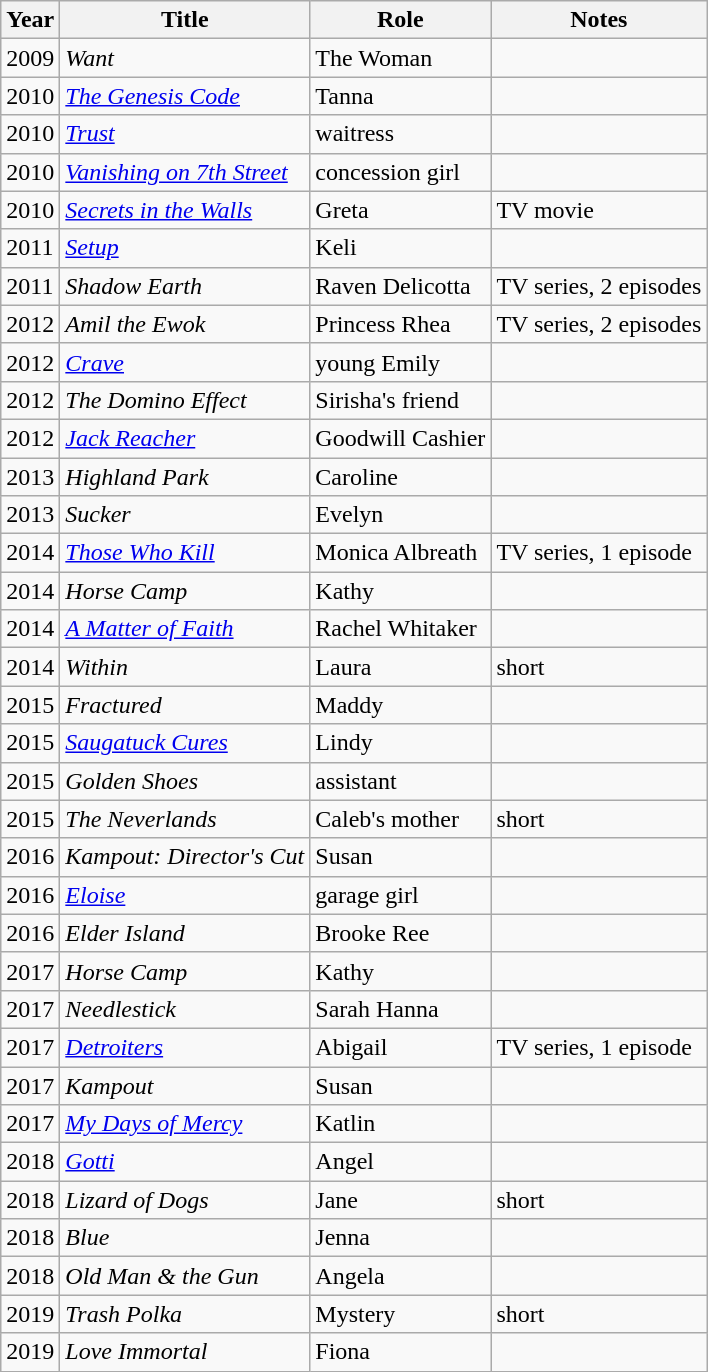<table class="wikitable sortable">
<tr>
<th>Year</th>
<th>Title</th>
<th>Role</th>
<th class="unsortable">Notes</th>
</tr>
<tr>
<td>2009</td>
<td><em>Want</em></td>
<td>The Woman</td>
<td></td>
</tr>
<tr>
<td>2010</td>
<td><em><a href='#'>The Genesis Code</a></em></td>
<td>Tanna</td>
<td></td>
</tr>
<tr>
<td>2010</td>
<td><em><a href='#'>Trust</a></em></td>
<td>waitress</td>
<td></td>
</tr>
<tr>
<td>2010</td>
<td><em><a href='#'>Vanishing on 7th Street</a></em></td>
<td>concession girl</td>
<td></td>
</tr>
<tr>
<td>2010</td>
<td><em><a href='#'>Secrets in the Walls</a></em></td>
<td>Greta</td>
<td>TV movie</td>
</tr>
<tr>
<td>2011</td>
<td><em><a href='#'>Setup</a></em></td>
<td>Keli</td>
<td></td>
</tr>
<tr>
<td>2011</td>
<td><em>Shadow Earth</em></td>
<td>Raven Delicotta</td>
<td>TV series, 2 episodes</td>
</tr>
<tr>
<td>2012</td>
<td><em>Amil the Ewok</em></td>
<td>Princess Rhea</td>
<td>TV series, 2 episodes</td>
</tr>
<tr>
<td>2012</td>
<td><em><a href='#'>Crave</a></em></td>
<td>young Emily</td>
<td></td>
</tr>
<tr>
<td>2012</td>
<td><em>The Domino Effect</em></td>
<td>Sirisha's friend</td>
<td></td>
</tr>
<tr>
<td>2012</td>
<td><em><a href='#'>Jack Reacher</a></em></td>
<td>Goodwill Cashier</td>
<td></td>
</tr>
<tr>
<td>2013</td>
<td><em>Highland Park</em></td>
<td>Caroline</td>
<td></td>
</tr>
<tr>
<td>2013</td>
<td><em>Sucker</em></td>
<td>Evelyn</td>
<td></td>
</tr>
<tr>
<td>2014</td>
<td><em><a href='#'>Those Who Kill</a></em></td>
<td>Monica Albreath</td>
<td>TV series, 1 episode</td>
</tr>
<tr>
<td>2014</td>
<td><em>Horse Camp</em></td>
<td>Kathy</td>
<td></td>
</tr>
<tr>
<td>2014</td>
<td><em><a href='#'>A Matter of Faith</a></em></td>
<td>Rachel Whitaker</td>
<td></td>
</tr>
<tr>
<td>2014</td>
<td><em>Within</em></td>
<td>Laura</td>
<td>short</td>
</tr>
<tr>
<td>2015</td>
<td><em>Fractured</em></td>
<td>Maddy</td>
<td></td>
</tr>
<tr>
<td>2015</td>
<td><em><a href='#'>Saugatuck Cures</a></em></td>
<td>Lindy</td>
<td></td>
</tr>
<tr>
<td>2015</td>
<td><em>Golden Shoes</em></td>
<td>assistant</td>
<td></td>
</tr>
<tr>
<td>2015</td>
<td><em>The Neverlands</em></td>
<td>Caleb's mother</td>
<td>short</td>
</tr>
<tr>
<td>2016</td>
<td><em>Kampout: Director's Cut</em></td>
<td>Susan</td>
<td></td>
</tr>
<tr>
<td>2016</td>
<td><em><a href='#'>Eloise</a></em></td>
<td>garage girl</td>
<td></td>
</tr>
<tr>
<td>2016</td>
<td><em>Elder Island</em></td>
<td>Brooke Ree</td>
<td></td>
</tr>
<tr>
<td>2017</td>
<td><em>Horse Camp</em></td>
<td>Kathy</td>
<td></td>
</tr>
<tr>
<td>2017</td>
<td><em>Needlestick</em></td>
<td>Sarah Hanna</td>
<td></td>
</tr>
<tr>
<td>2017</td>
<td><em><a href='#'>Detroiters</a></em></td>
<td>Abigail</td>
<td>TV series, 1 episode</td>
</tr>
<tr>
<td>2017</td>
<td><em>Kampout</em></td>
<td>Susan</td>
<td></td>
</tr>
<tr>
<td>2017</td>
<td><em><a href='#'>My Days of Mercy</a></em></td>
<td>Katlin</td>
<td></td>
</tr>
<tr>
<td>2018</td>
<td><em><a href='#'>Gotti</a></em></td>
<td>Angel</td>
<td></td>
</tr>
<tr>
<td>2018</td>
<td><em>Lizard of Dogs</em></td>
<td>Jane</td>
<td>short</td>
</tr>
<tr>
<td>2018</td>
<td><em>Blue</em></td>
<td>Jenna</td>
<td></td>
</tr>
<tr>
<td>2018</td>
<td><em>Old Man & the Gun</em></td>
<td>Angela</td>
<td></td>
</tr>
<tr>
<td>2019</td>
<td><em>Trash Polka</em></td>
<td>Mystery</td>
<td>short</td>
</tr>
<tr>
<td>2019</td>
<td><em>Love Immortal</em></td>
<td>Fiona</td>
<td></td>
</tr>
</table>
